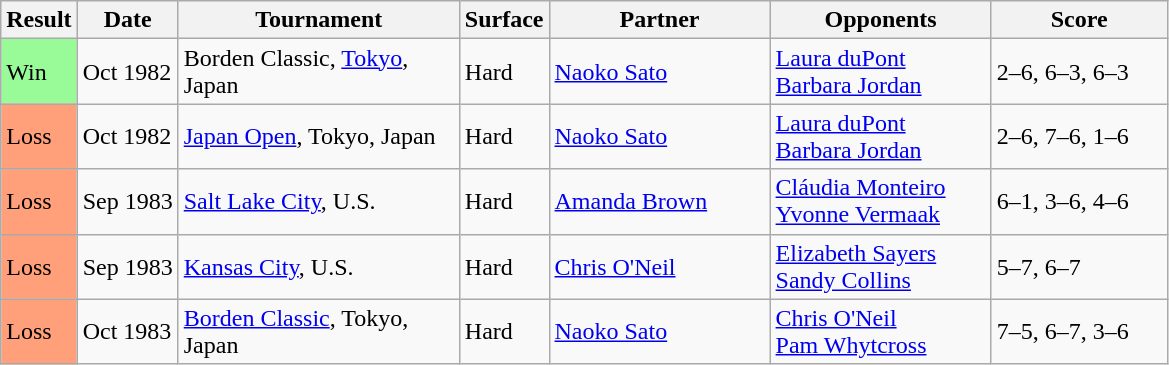<table class="sortable wikitable">
<tr>
<th>Result</th>
<th>Date</th>
<th style="width:180px">Tournament</th>
<th style="width:50px">Surface</th>
<th style="width:140px">Partner</th>
<th style="width:140px">Opponents</th>
<th style="width:110px" class="unsortable">Score</th>
</tr>
<tr>
<td style="background:#98FB98;">Win</td>
<td>Oct 1982</td>
<td>Borden Classic, <a href='#'>Tokyo</a>, Japan</td>
<td>Hard</td>
<td> <a href='#'>Naoko Sato</a></td>
<td> <a href='#'>Laura duPont</a><br> <a href='#'>Barbara Jordan</a></td>
<td>2–6, 6–3, 6–3</td>
</tr>
<tr>
<td style="background:#FFA07A;">Loss</td>
<td>Oct 1982</td>
<td><a href='#'>Japan Open</a>, Tokyo, Japan</td>
<td>Hard</td>
<td> <a href='#'>Naoko Sato</a></td>
<td> <a href='#'>Laura duPont</a><br> <a href='#'>Barbara Jordan</a></td>
<td>2–6, 7–6, 1–6</td>
</tr>
<tr>
<td style="background:#FFA07A;">Loss</td>
<td>Sep 1983</td>
<td><a href='#'>Salt Lake City</a>, U.S.</td>
<td>Hard</td>
<td> <a href='#'>Amanda Brown</a></td>
<td> <a href='#'>Cláudia Monteiro</a> <br>  <a href='#'>Yvonne Vermaak</a></td>
<td>6–1, 3–6, 4–6</td>
</tr>
<tr>
<td style="background:#FFA07A;">Loss</td>
<td>Sep 1983</td>
<td><a href='#'>Kansas City</a>, U.S.</td>
<td>Hard</td>
<td> <a href='#'>Chris O'Neil</a></td>
<td> <a href='#'>Elizabeth Sayers</a> <br>  <a href='#'>Sandy Collins</a></td>
<td>5–7, 6–7</td>
</tr>
<tr>
<td style="background:#FFA07A;">Loss</td>
<td>Oct 1983</td>
<td><a href='#'>Borden Classic</a>, Tokyo, Japan</td>
<td>Hard</td>
<td> <a href='#'>Naoko Sato</a></td>
<td> <a href='#'>Chris O'Neil</a><br> <a href='#'>Pam Whytcross</a></td>
<td>7–5, 6–7, 3–6</td>
</tr>
</table>
